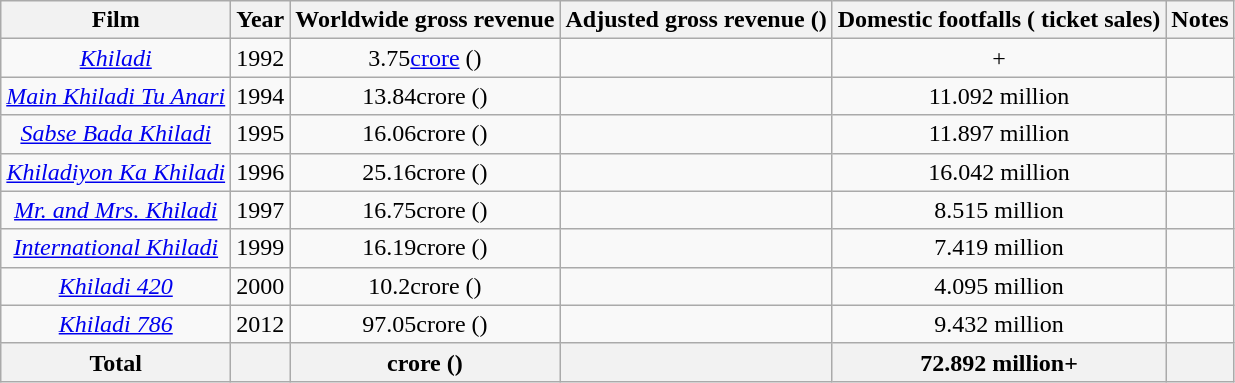<table class="wikitable sortable" style="text-align:center">
<tr>
<th>Film</th>
<th>Year</th>
<th>Worldwide gross revenue</th>
<th>Adjusted gross revenue ()</th>
<th>Domestic footfalls ( ticket sales)</th>
<th>Notes</th>
</tr>
<tr>
<td><em><a href='#'>Khiladi</a></em></td>
<td>1992</td>
<td> 3.75<a href='#'>crore</a> ()</td>
<td> </td>
<td>+</td>
<td></td>
</tr>
<tr>
<td><em><a href='#'>Main Khiladi Tu Anari</a></em></td>
<td>1994</td>
<td>13.84crore ()</td>
<td></td>
<td>11.092 million</td>
<td></td>
</tr>
<tr>
<td><em><a href='#'>Sabse Bada Khiladi</a></em></td>
<td>1995</td>
<td>16.06crore ()</td>
<td></td>
<td>11.897 million</td>
<td></td>
</tr>
<tr>
<td><em><a href='#'>Khiladiyon Ka Khiladi</a></em></td>
<td>1996</td>
<td>25.16crore ()</td>
<td></td>
<td>16.042 million</td>
<td></td>
</tr>
<tr>
<td><em><a href='#'>Mr. and Mrs. Khiladi</a></em></td>
<td>1997</td>
<td>16.75crore ()</td>
<td></td>
<td>8.515 million</td>
<td></td>
</tr>
<tr>
<td><em><a href='#'>International Khiladi</a></em></td>
<td>1999</td>
<td>16.19crore ()</td>
<td></td>
<td>7.419 million</td>
<td></td>
</tr>
<tr>
<td><em><a href='#'>Khiladi 420</a></em></td>
<td>2000</td>
<td>10.2crore ()</td>
<td> </td>
<td>4.095 million</td>
<td></td>
</tr>
<tr>
<td><em><a href='#'>Khiladi 786</a></em></td>
<td>2012</td>
<td>97.05crore ()</td>
<td></td>
<td>9.432 million</td>
<td></td>
</tr>
<tr>
<th>Total</th>
<th></th>
<th>crore ()</th>
<th></th>
<th>72.892 million+</th>
<th></th>
</tr>
</table>
